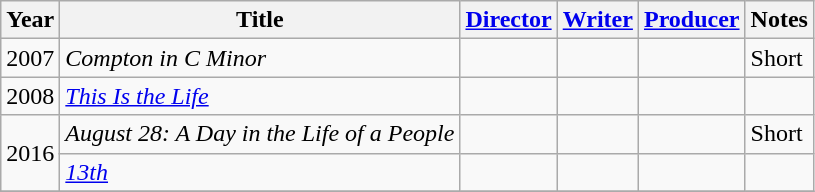<table class="wikitable">
<tr>
<th>Year</th>
<th>Title</th>
<th><a href='#'>Director</a></th>
<th><a href='#'>Writer</a></th>
<th><a href='#'>Producer</a></th>
<th>Notes</th>
</tr>
<tr>
<td>2007</td>
<td><em>Compton in C Minor</em></td>
<td></td>
<td></td>
<td></td>
<td>Short</td>
</tr>
<tr>
<td>2008</td>
<td><em><a href='#'>This Is the Life</a></em></td>
<td></td>
<td></td>
<td></td>
<td></td>
</tr>
<tr>
<td rowspan=2>2016</td>
<td><em>August 28: A Day in the Life of a People</em></td>
<td></td>
<td></td>
<td></td>
<td>Short</td>
</tr>
<tr>
<td><em><a href='#'>13th</a></em></td>
<td></td>
<td></td>
<td></td>
<td></td>
</tr>
<tr>
</tr>
</table>
